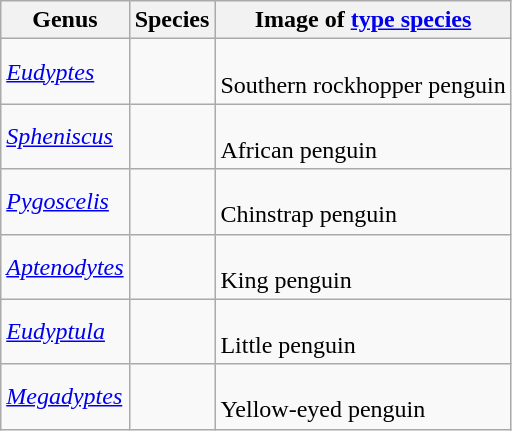<table class="wikitable">
<tr>
<th>Genus</th>
<th>Species</th>
<th>Image of <a href='#'>type species</a></th>
</tr>
<tr>
<td><em><a href='#'>Eudyptes</a></em></td>
<td></td>
<td><br>Southern rockhopper penguin</td>
</tr>
<tr>
<td><em><a href='#'>Spheniscus</a></em></td>
<td></td>
<td><br>African penguin</td>
</tr>
<tr>
<td><em><a href='#'>Pygoscelis</a></em></td>
<td></td>
<td><br>Chinstrap penguin</td>
</tr>
<tr>
<td><em><a href='#'>Aptenodytes</a></em></td>
<td></td>
<td><br>King penguin</td>
</tr>
<tr>
<td><em><a href='#'>Eudyptula</a></em></td>
<td></td>
<td><br>Little penguin</td>
</tr>
<tr>
<td><em><a href='#'>Megadyptes</a></em></td>
<td></td>
<td><br>Yellow-eyed penguin</td>
</tr>
</table>
